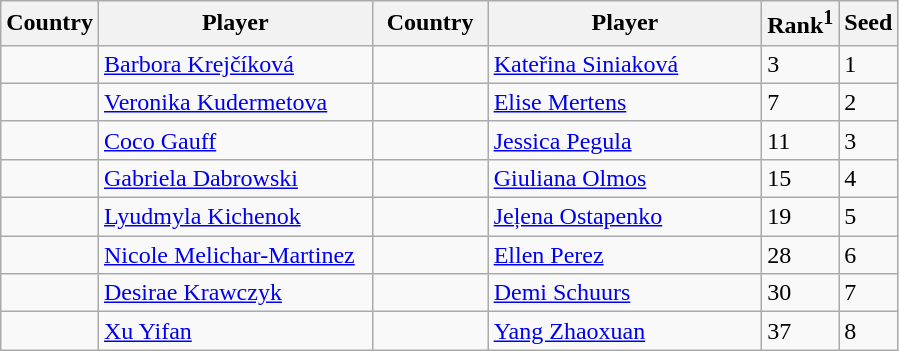<table class="sortable wikitable">
<tr>
<th width="50">Country</th>
<th width="175">Player</th>
<th width="70">Country</th>
<th width="175">Player</th>
<th>Rank<sup>1</sup></th>
<th>Seed</th>
</tr>
<tr>
<td></td>
<td><a href='#'>Barbora Krejčíková</a></td>
<td></td>
<td><a href='#'>Kateřina Siniaková</a></td>
<td>3</td>
<td>1</td>
</tr>
<tr>
<td></td>
<td><a href='#'>Veronika Kudermetova</a></td>
<td></td>
<td><a href='#'>Elise Mertens</a></td>
<td>7</td>
<td>2</td>
</tr>
<tr>
<td></td>
<td><a href='#'>Coco Gauff</a></td>
<td></td>
<td><a href='#'>Jessica Pegula</a></td>
<td>11</td>
<td>3</td>
</tr>
<tr>
<td></td>
<td><a href='#'>Gabriela Dabrowski</a></td>
<td></td>
<td><a href='#'>Giuliana Olmos</a></td>
<td>15</td>
<td>4</td>
</tr>
<tr>
<td></td>
<td><a href='#'>Lyudmyla Kichenok</a></td>
<td></td>
<td><a href='#'>Jeļena Ostapenko</a></td>
<td>19</td>
<td>5</td>
</tr>
<tr>
<td></td>
<td><a href='#'>Nicole Melichar-Martinez</a></td>
<td></td>
<td><a href='#'>Ellen Perez</a></td>
<td>28</td>
<td>6</td>
</tr>
<tr>
<td></td>
<td><a href='#'>Desirae Krawczyk</a></td>
<td></td>
<td><a href='#'>Demi Schuurs</a></td>
<td>30</td>
<td>7</td>
</tr>
<tr>
<td></td>
<td><a href='#'>Xu Yifan</a></td>
<td></td>
<td><a href='#'>Yang Zhaoxuan</a></td>
<td>37</td>
<td>8</td>
</tr>
</table>
